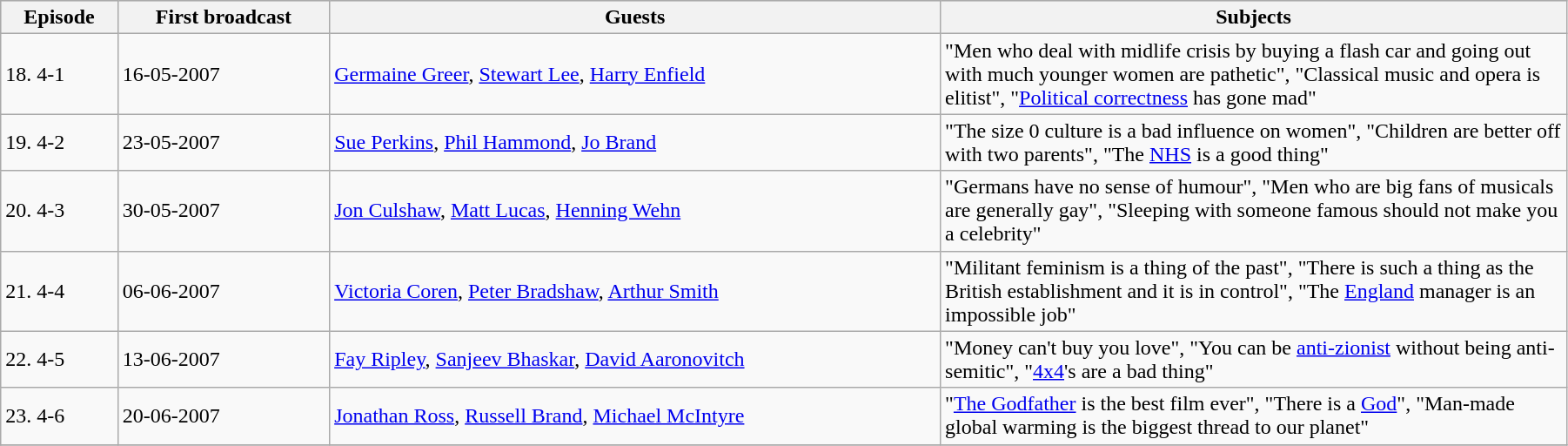<table class="wikitable" style="width:95%;">
<tr bgcolor="#cccccc">
<th>Episode</th>
<th>First broadcast</th>
<th>Guests</th>
<th style="width:40%;">Subjects</th>
</tr>
<tr>
<td>18. 4-1</td>
<td>16-05-2007</td>
<td><a href='#'>Germaine Greer</a>, <a href='#'>Stewart Lee</a>, <a href='#'>Harry Enfield</a></td>
<td>"Men who deal with midlife crisis by buying a flash car and going out with much younger women are pathetic", "Classical music and opera is elitist", "<a href='#'>Political correctness</a> has gone mad"</td>
</tr>
<tr>
<td>19. 4-2</td>
<td>23-05-2007</td>
<td><a href='#'>Sue Perkins</a>, <a href='#'>Phil Hammond</a>, <a href='#'>Jo Brand</a></td>
<td>"The size 0 culture is a bad influence on women", "Children are better off with two parents", "The <a href='#'>NHS</a> is a good thing"</td>
</tr>
<tr>
<td>20. 4-3</td>
<td>30-05-2007</td>
<td><a href='#'>Jon Culshaw</a>, <a href='#'>Matt Lucas</a>, <a href='#'>Henning Wehn</a></td>
<td>"Germans have no sense of humour", "Men who are big fans of musicals are generally gay", "Sleeping with someone famous should not make you a celebrity"</td>
</tr>
<tr>
<td>21. 4-4</td>
<td>06-06-2007</td>
<td><a href='#'>Victoria Coren</a>, <a href='#'>Peter Bradshaw</a>, <a href='#'>Arthur Smith</a></td>
<td>"Militant feminism is a thing of the past", "There is such a thing as the British establishment and it is in control", "The <a href='#'>England</a> manager is an impossible job"</td>
</tr>
<tr>
<td>22. 4-5</td>
<td>13-06-2007</td>
<td><a href='#'>Fay Ripley</a>, <a href='#'>Sanjeev Bhaskar</a>, <a href='#'>David Aaronovitch</a></td>
<td>"Money can't buy you love", "You can be <a href='#'>anti-zionist</a> without being anti-semitic", "<a href='#'>4x4</a>'s are a bad thing"</td>
</tr>
<tr>
<td>23. 4-6</td>
<td>20-06-2007</td>
<td><a href='#'>Jonathan Ross</a>, <a href='#'>Russell Brand</a>, <a href='#'>Michael McIntyre</a></td>
<td>"<a href='#'>The Godfather</a> is the best film ever", "There is a <a href='#'>God</a>", "Man-made global warming is the biggest thread to our planet"</td>
</tr>
<tr>
</tr>
</table>
